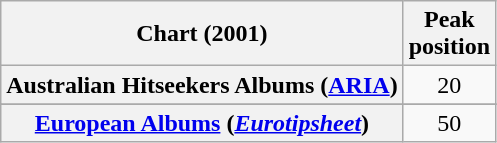<table class="wikitable sortable plainrowheaders" style="text-align:center">
<tr>
<th scope="col">Chart (2001)</th>
<th scope="col">Peak<br>position</th>
</tr>
<tr>
<th scope="row">Australian Hitseekers Albums (<a href='#'>ARIA</a>)</th>
<td>20</td>
</tr>
<tr>
</tr>
<tr>
</tr>
<tr>
</tr>
<tr>
<th scope="row"><a href='#'>European Albums</a> (<em><a href='#'>Eurotipsheet</a></em>)</th>
<td style="text-align:center;">50</td>
</tr>
</table>
